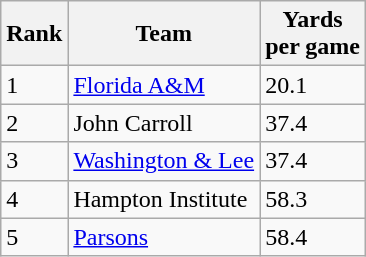<table class="wikitable sortable">
<tr>
<th>Rank</th>
<th>Team</th>
<th>Yards<br>per game</th>
</tr>
<tr>
<td>1</td>
<td><a href='#'>Florida A&M</a></td>
<td>20.1</td>
</tr>
<tr>
<td>2</td>
<td>John Carroll</td>
<td>37.4</td>
</tr>
<tr>
<td>3</td>
<td><a href='#'>Washington & Lee</a></td>
<td>37.4</td>
</tr>
<tr>
<td>4</td>
<td>Hampton Institute</td>
<td>58.3</td>
</tr>
<tr>
<td>5</td>
<td><a href='#'>Parsons</a></td>
<td>58.4</td>
</tr>
</table>
